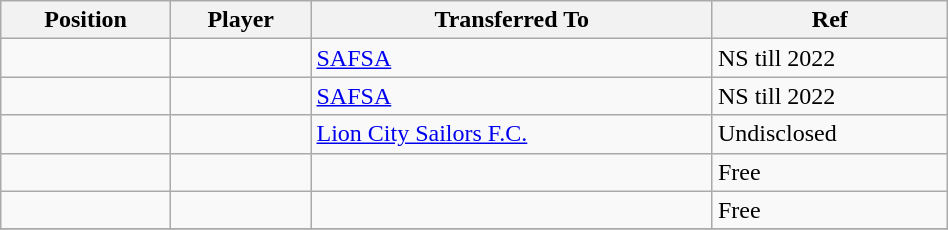<table class="wikitable sortable" style="width:50%; text-align:center; font-size:100%; text-align:left;">
<tr>
<th><strong>Position</strong></th>
<th><strong>Player</strong></th>
<th><strong>Transferred To</strong></th>
<th><strong>Ref</strong></th>
</tr>
<tr>
<td></td>
<td></td>
<td> <a href='#'>SAFSA</a></td>
<td>NS till 2022 </td>
</tr>
<tr>
<td></td>
<td></td>
<td> <a href='#'>SAFSA</a></td>
<td>NS till 2022</td>
</tr>
<tr>
<td></td>
<td></td>
<td> <a href='#'>Lion City Sailors F.C.</a></td>
<td>Undisclosed </td>
</tr>
<tr>
<td></td>
<td></td>
<td></td>
<td>Free </td>
</tr>
<tr>
<td></td>
<td></td>
<td></td>
<td>Free </td>
</tr>
<tr>
</tr>
</table>
